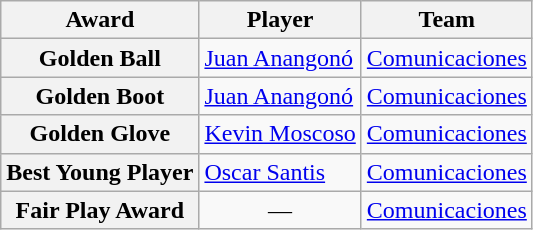<table class="wikitable">
<tr>
<th>Award</th>
<th>Player</th>
<th>Team</th>
</tr>
<tr>
<th>Golden Ball</th>
<td> <a href='#'>Juan Anangonó</a></td>
<td> <a href='#'>Comunicaciones</a></td>
</tr>
<tr>
<th>Golden Boot</th>
<td> <a href='#'>Juan Anangonó</a></td>
<td> <a href='#'>Comunicaciones</a></td>
</tr>
<tr>
<th>Golden Glove</th>
<td> <a href='#'>Kevin Moscoso</a></td>
<td> <a href='#'>Comunicaciones</a></td>
</tr>
<tr>
<th>Best Young Player</th>
<td> <a href='#'>Oscar Santis</a></td>
<td> <a href='#'>Comunicaciones</a></td>
</tr>
<tr>
<th>Fair Play Award</th>
<td align=center>—</td>
<td> <a href='#'>Comunicaciones</a></td>
</tr>
</table>
